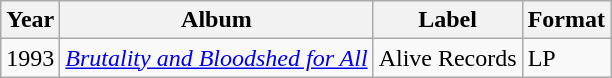<table class="wikitable">
<tr>
<th>Year</th>
<th>Album</th>
<th>Label</th>
<th>Format</th>
</tr>
<tr>
<td>1993</td>
<td><em><a href='#'>Brutality and Bloodshed for All</a></em></td>
<td>Alive Records</td>
<td>LP</td>
</tr>
</table>
